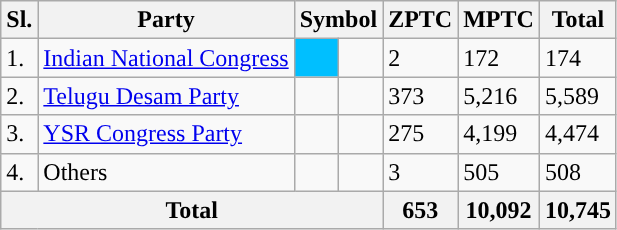<table class="wikitable sortable">
<tr>
<th><strong>Sl.</strong></th>
<th><strong>Party</strong></th>
<th colspan="2"><strong>Symbol</strong></th>
<th>ZPTC</th>
<th>MPTC</th>
<th>Total</th>
</tr>
<tr>
<td>1.</td>
<td><a href='#'>Indian National Congress</a></td>
<td bgcolor="#00BFFF"></td>
<td></td>
<td>2</td>
<td>172</td>
<td>174</td>
</tr>
<tr>
<td>2.</td>
<td><a href='#'>Telugu Desam Party</a></td>
<td></td>
<td></td>
<td>373</td>
<td>5,216</td>
<td>5,589</td>
</tr>
<tr>
<td>3.</td>
<td><a href='#'>YSR Congress Party</a></td>
<td></td>
<td></td>
<td>275</td>
<td>4,199</td>
<td>4,474</td>
</tr>
<tr>
<td>4.</td>
<td>Others</td>
<td></td>
<td></td>
<td>3</td>
<td>505</td>
<td>508</td>
</tr>
<tr>
<th colspan="4" align="center"><strong>Total</strong></th>
<th>653</th>
<th>10,092</th>
<th>10,745</th>
</tr>
</table>
